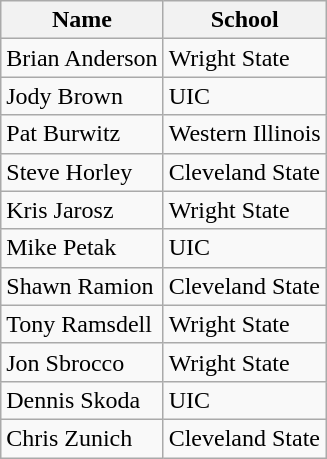<table class=wikitable>
<tr>
<th>Name</th>
<th>School</th>
</tr>
<tr>
<td>Brian Anderson</td>
<td>Wright State</td>
</tr>
<tr>
<td>Jody Brown</td>
<td>UIC</td>
</tr>
<tr>
<td>Pat Burwitz</td>
<td>Western Illinois</td>
</tr>
<tr>
<td>Steve Horley</td>
<td>Cleveland State</td>
</tr>
<tr>
<td>Kris Jarosz</td>
<td>Wright State</td>
</tr>
<tr>
<td>Mike Petak</td>
<td>UIC</td>
</tr>
<tr>
<td>Shawn Ramion</td>
<td>Cleveland State</td>
</tr>
<tr>
<td>Tony Ramsdell</td>
<td>Wright State</td>
</tr>
<tr>
<td>Jon Sbrocco</td>
<td>Wright State</td>
</tr>
<tr>
<td>Dennis Skoda</td>
<td>UIC</td>
</tr>
<tr>
<td>Chris Zunich</td>
<td>Cleveland State</td>
</tr>
</table>
